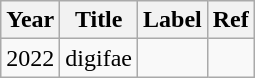<table class="wikitable">
<tr>
<th>Year</th>
<th>Title</th>
<th>Label</th>
<th>Ref</th>
</tr>
<tr>
<td>2022</td>
<td>digifae</td>
<td></td>
<td></td>
</tr>
</table>
